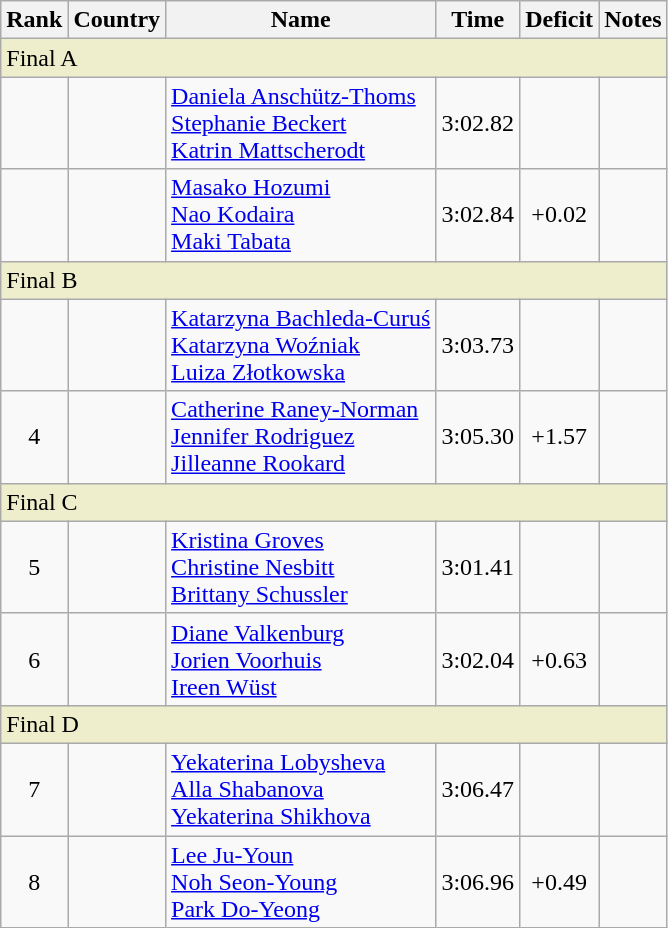<table class="wikitable" style="text-align:center;">
<tr>
<th>Rank</th>
<th>Country</th>
<th>Name</th>
<th>Time</th>
<th>Deficit</th>
<th>Notes</th>
</tr>
<tr>
<td colspan="6" align="left" style="background: #eeeecc">Final A</td>
</tr>
<tr>
<td></td>
<td align=left></td>
<td align=left><a href='#'>Daniela Anschütz-Thoms</a><br><a href='#'>Stephanie Beckert</a><br><a href='#'>Katrin Mattscherodt</a></td>
<td>3:02.82</td>
<td></td>
<td></td>
</tr>
<tr>
<td></td>
<td align=left></td>
<td align=left><a href='#'>Masako Hozumi</a><br><a href='#'>Nao Kodaira</a><br><a href='#'>Maki Tabata</a></td>
<td>3:02.84</td>
<td>+0.02</td>
<td></td>
</tr>
<tr>
<td colspan="6" align="left" style="background: #eeeecc">Final B</td>
</tr>
<tr>
<td></td>
<td align=left></td>
<td align=left><a href='#'>Katarzyna Bachleda-Curuś</a><br><a href='#'>Katarzyna Woźniak</a><br><a href='#'>Luiza Złotkowska</a></td>
<td>3:03.73</td>
<td></td>
<td></td>
</tr>
<tr>
<td>4</td>
<td align=left></td>
<td align=left><a href='#'>Catherine Raney-Norman</a><br><a href='#'>Jennifer Rodriguez</a> <br><a href='#'>Jilleanne Rookard</a></td>
<td>3:05.30</td>
<td>+1.57</td>
<td></td>
</tr>
<tr>
<td colspan="6" align="left" style="background: #eeeecc">Final C</td>
</tr>
<tr>
<td>5</td>
<td align=left></td>
<td align=left><a href='#'>Kristina Groves</a><br><a href='#'>Christine Nesbitt</a><br><a href='#'>Brittany Schussler</a></td>
<td>3:01.41</td>
<td></td>
<td></td>
</tr>
<tr>
<td>6</td>
<td align=left></td>
<td align=left><a href='#'>Diane Valkenburg</a><br><a href='#'>Jorien Voorhuis</a><br><a href='#'>Ireen Wüst</a></td>
<td>3:02.04</td>
<td>+0.63</td>
<td></td>
</tr>
<tr>
<td colspan="6" align="left" style="background: #eeeecc">Final D</td>
</tr>
<tr>
<td>7</td>
<td align=left></td>
<td align=left><a href='#'>Yekaterina Lobysheva</a><br><a href='#'>Alla Shabanova</a><br><a href='#'>Yekaterina Shikhova</a></td>
<td>3:06.47</td>
<td></td>
<td></td>
</tr>
<tr>
<td>8</td>
<td align=left></td>
<td align=left><a href='#'>Lee Ju-Youn</a><br><a href='#'>Noh Seon-Young</a> <br><a href='#'>Park Do-Yeong</a></td>
<td>3:06.96</td>
<td>+0.49</td>
<td></td>
</tr>
</table>
